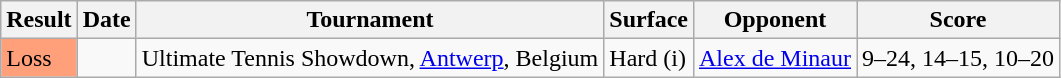<table class="sortable wikitable">
<tr>
<th>Result</th>
<th>Date</th>
<th>Tournament</th>
<th>Surface</th>
<th>Opponent</th>
<th class="unsortable">Score</th>
</tr>
<tr>
<td style="background:#ffa07a;">Loss</td>
<td><a href='#'></a></td>
<td>Ultimate Tennis Showdown, <a href='#'>Antwerp</a>, Belgium</td>
<td>Hard (i)</td>
<td> <a href='#'>Alex de Minaur</a></td>
<td>9–24, 14–15, 10–20</td>
</tr>
</table>
